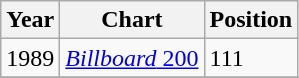<table class="wikitable">
<tr>
<th>Year</th>
<th>Chart</th>
<th>Position</th>
</tr>
<tr>
<td>1989</td>
<td><a href='#'><em>Billboard</em> 200</a></td>
<td>111</td>
</tr>
<tr>
</tr>
</table>
